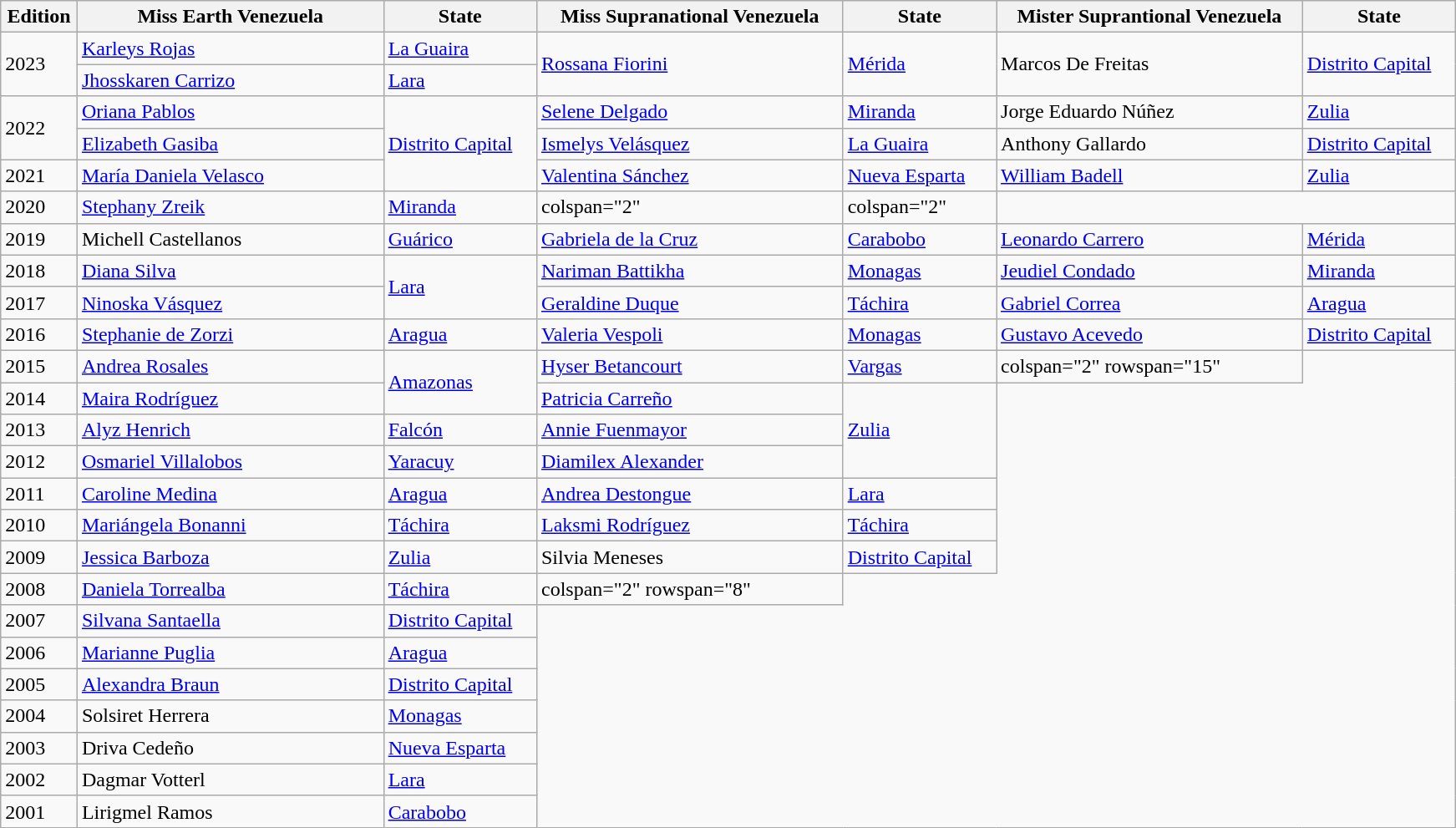<table class="wikitable" font-size: 95%;">
<tr>
<th width="5%">Edition</th>
<th width="20%">Miss Earth Venezuela</th>
<th width="10%">State</th>
<th width="20%">Miss Supranational Venezuela</th>
<th width="10%">State</th>
<th width="20%">Mister Suprantional Venezuela</th>
<th width="10%">State</th>
</tr>
<tr>
<td rowspan="2">2023</td>
<td><a href='#'>Karleys Rojas</a></td>
<td><a href='#'>La Guaira</a></td>
<td rowspan="2"><a href='#'>Rossana Fiorini</a></td>
<td rowspan="2"><a href='#'>Mérida</a></td>
<td rowspan="2">Marcos De Freitas</td>
<td rowspan="2"><a href='#'>Distrito Capital</a></td>
</tr>
<tr>
<td><a href='#'>Jhosskaren Carrizo</a></td>
<td><a href='#'>Lara</a></td>
</tr>
<tr>
<td rowspan="2">2022</td>
<td><a href='#'>Oriana Pablos</a></td>
<td rowspan="3"><a href='#'>Distrito Capital</a></td>
<td><a href='#'>Selene Delgado</a></td>
<td><a href='#'>Miranda</a></td>
<td>Jorge Eduardo Núñez</td>
<td><a href='#'>Zulia</a></td>
</tr>
<tr>
<td><a href='#'>Elizabeth Gasiba</a></td>
<td><a href='#'>Ismelys Velásquez</a></td>
<td><a href='#'>La Guaira</a></td>
<td>Anthony Gallardo</td>
<td><a href='#'>Distrito Capital</a></td>
</tr>
<tr>
<td>2021</td>
<td><a href='#'>María Daniela Velasco</a></td>
<td><a href='#'>Valentina Sánchez</a></td>
<td><a href='#'>Nueva Esparta</a></td>
<td><a href='#'>William Badell</a></td>
<td><a href='#'>Zulia</a></td>
</tr>
<tr>
<td>2020</td>
<td><a href='#'>Stephany Zreik</a></td>
<td><a href='#'>Miranda</a></td>
<td>colspan="2" </td>
<td>colspan="2" </td>
</tr>
<tr>
<td>2019</td>
<td>Michell Castellanos</td>
<td><a href='#'>Guárico</a></td>
<td><a href='#'>Gabriela de la Cruz</a></td>
<td><a href='#'>Carabobo</a></td>
<td><a href='#'>Leonardo Carrero</a></td>
<td><a href='#'>Mérida</a></td>
</tr>
<tr>
<td>2018</td>
<td><a href='#'>Diana Silva</a></td>
<td rowspan="2"><a href='#'>Lara</a></td>
<td><a href='#'>Nariman Battikha</a></td>
<td><a href='#'>Monagas</a></td>
<td><a href='#'>Jeudiel Condado</a></td>
<td><a href='#'>Miranda</a></td>
</tr>
<tr>
<td>2017</td>
<td><a href='#'>Ninoska Vásquez</a></td>
<td><a href='#'>Geraldine Duque</a></td>
<td><a href='#'>Táchira</a></td>
<td><a href='#'>Gabriel Correa</a></td>
<td><a href='#'>Aragua</a></td>
</tr>
<tr>
<td>2016</td>
<td><a href='#'>Stephanie de Zorzi</a></td>
<td><a href='#'>Aragua</a></td>
<td><a href='#'>Valeria Vespoli</a></td>
<td><a href='#'>Monagas</a></td>
<td><a href='#'>Gustavo Acevedo</a></td>
<td><a href='#'>Distrito Capital</a></td>
</tr>
<tr>
<td>2015</td>
<td><a href='#'>Andrea Rosales</a></td>
<td rowspan="2"><a href='#'>Amazonas</a></td>
<td><a href='#'>Hyser Betancourt</a></td>
<td><a href='#'>Vargas</a></td>
<td>colspan="2" rowspan="15" </td>
</tr>
<tr>
<td>2014</td>
<td><a href='#'>Maira Rodríguez</a></td>
<td><a href='#'>Patricia Carreño</a></td>
<td rowspan="3"><a href='#'>Zulia</a></td>
</tr>
<tr>
<td>2013</td>
<td><a href='#'>Alyz Henrich</a></td>
<td><a href='#'>Falcón</a></td>
<td><a href='#'>Annie Fuenmayor</a></td>
</tr>
<tr>
<td>2012</td>
<td><a href='#'>Osmariel Villalobos</a></td>
<td><a href='#'>Yaracuy</a></td>
<td><a href='#'>Diamilex Alexander</a></td>
</tr>
<tr>
<td>2011</td>
<td><a href='#'>Caroline Medina</a></td>
<td><a href='#'>Aragua</a></td>
<td><a href='#'>Andrea Destongue</a></td>
<td><a href='#'>Lara</a></td>
</tr>
<tr>
<td>2010</td>
<td><a href='#'>Mariángela Bonanni</a></td>
<td><a href='#'>Táchira</a></td>
<td><a href='#'>Laksmi Rodríguez</a></td>
<td><a href='#'>Táchira</a></td>
</tr>
<tr>
<td>2009</td>
<td><a href='#'>Jessica Barboza</a></td>
<td><a href='#'>Zulia</a></td>
<td>Silvia Meneses</td>
<td><a href='#'>Distrito Capital</a></td>
</tr>
<tr>
<td>2008</td>
<td><a href='#'>Daniela Torrealba</a></td>
<td><a href='#'>Táchira</a></td>
<td>colspan="2" rowspan="8" </td>
</tr>
<tr>
<td>2007</td>
<td><a href='#'>Silvana Santaella</a></td>
<td><a href='#'>Distrito Capital</a></td>
</tr>
<tr>
<td>2006</td>
<td><a href='#'>Marianne Puglia</a></td>
<td><a href='#'>Aragua</a></td>
</tr>
<tr>
<td>2005</td>
<td><a href='#'>Alexandra Braun</a></td>
<td><a href='#'>Distrito Capital</a></td>
</tr>
<tr>
<td>2004</td>
<td>Solsiret Herrera</td>
<td><a href='#'>Monagas</a></td>
</tr>
<tr>
<td>2003</td>
<td>Driva Cedeño</td>
<td><a href='#'>Nueva Esparta</a></td>
</tr>
<tr>
<td>2002</td>
<td>Dagmar Votterl</td>
<td><a href='#'>Lara</a></td>
</tr>
<tr>
<td>2001</td>
<td>Lirigmel Ramos</td>
<td><a href='#'>Carabobo</a></td>
</tr>
</table>
